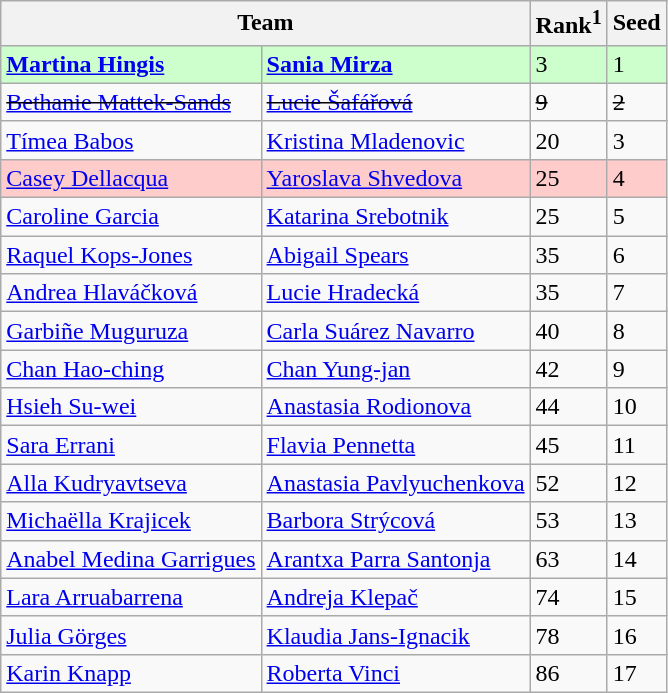<table class="wikitable">
<tr>
<th width="325" colspan=2>Team</th>
<th>Rank<sup>1</sup></th>
<th>Seed</th>
</tr>
<tr style="background:#cfc;">
<td><strong> <a href='#'>Martina Hingis</a> </strong></td>
<td><strong> <a href='#'>Sania Mirza</a> </strong></td>
<td>3</td>
<td>1</td>
</tr>
<tr>
<td><s> <a href='#'>Bethanie Mattek-Sands</a> </s></td>
<td><s> <a href='#'>Lucie Šafářová</a> </s></td>
<td><s>9 </s></td>
<td><s>2 </s></td>
</tr>
<tr>
<td> <a href='#'>Tímea Babos</a></td>
<td> <a href='#'>Kristina Mladenovic</a></td>
<td>20</td>
<td>3</td>
</tr>
<tr style="background:#fcc;">
<td> <a href='#'>Casey Dellacqua</a></td>
<td> <a href='#'>Yaroslava Shvedova</a></td>
<td>25</td>
<td>4</td>
</tr>
<tr>
<td> <a href='#'>Caroline Garcia</a></td>
<td> <a href='#'>Katarina Srebotnik</a></td>
<td>25</td>
<td>5</td>
</tr>
<tr>
<td> <a href='#'>Raquel Kops-Jones</a></td>
<td> <a href='#'>Abigail Spears</a></td>
<td>35</td>
<td>6</td>
</tr>
<tr>
<td> <a href='#'>Andrea Hlaváčková</a></td>
<td> <a href='#'>Lucie Hradecká</a></td>
<td>35</td>
<td>7</td>
</tr>
<tr>
<td> <a href='#'>Garbiñe Muguruza</a></td>
<td> <a href='#'>Carla Suárez Navarro</a></td>
<td>40</td>
<td>8</td>
</tr>
<tr>
<td> <a href='#'>Chan Hao-ching</a></td>
<td> <a href='#'>Chan Yung-jan</a></td>
<td>42</td>
<td>9</td>
</tr>
<tr>
<td> <a href='#'>Hsieh Su-wei</a></td>
<td> <a href='#'>Anastasia Rodionova</a></td>
<td>44</td>
<td>10</td>
</tr>
<tr>
<td> <a href='#'>Sara Errani</a></td>
<td> <a href='#'>Flavia Pennetta</a></td>
<td>45</td>
<td>11</td>
</tr>
<tr>
<td> <a href='#'>Alla Kudryavtseva</a></td>
<td> <a href='#'>Anastasia Pavlyuchenkova</a></td>
<td>52</td>
<td>12</td>
</tr>
<tr>
<td> <a href='#'>Michaëlla Krajicek</a></td>
<td> <a href='#'>Barbora Strýcová</a></td>
<td>53</td>
<td>13</td>
</tr>
<tr>
<td> <a href='#'>Anabel Medina Garrigues</a></td>
<td> <a href='#'>Arantxa Parra Santonja</a></td>
<td>63</td>
<td>14</td>
</tr>
<tr>
<td> <a href='#'>Lara Arruabarrena</a></td>
<td> <a href='#'>Andreja Klepač</a></td>
<td>74</td>
<td>15</td>
</tr>
<tr>
<td> <a href='#'>Julia Görges</a></td>
<td> <a href='#'>Klaudia Jans-Ignacik</a></td>
<td>78</td>
<td>16</td>
</tr>
<tr>
<td> <a href='#'>Karin Knapp</a></td>
<td> <a href='#'>Roberta Vinci</a></td>
<td>86</td>
<td>17</td>
</tr>
</table>
